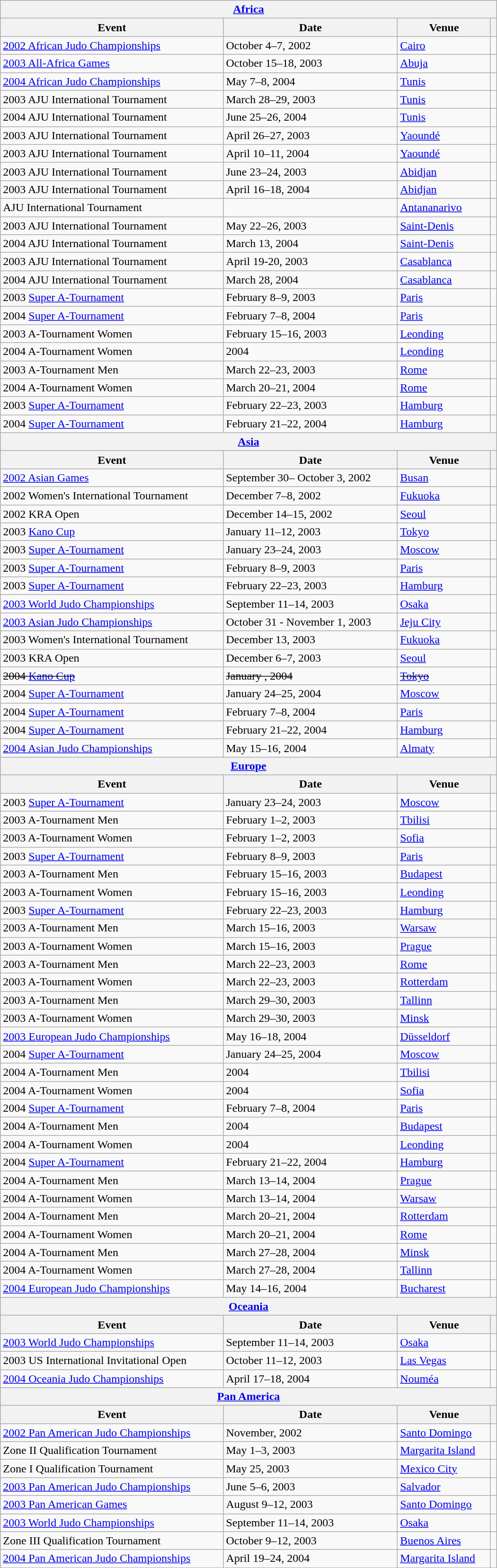<table class="wikitable sortable" width="700">
<tr>
<th colspan="4"><a href='#'>Africa</a></th>
</tr>
<tr>
<th>Event</th>
<th>Date</th>
<th>Venue</th>
<th></th>
</tr>
<tr>
<td><a href='#'>2002 African Judo Championships</a></td>
<td>October 4–7, 2002</td>
<td> <a href='#'>Cairo</a></td>
<td></td>
</tr>
<tr>
<td><a href='#'>2003 All-Africa Games</a></td>
<td>October 15–18, 2003</td>
<td> <a href='#'>Abuja</a></td>
<td></td>
</tr>
<tr>
<td><a href='#'>2004 African Judo Championships</a></td>
<td>May 7–8, 2004</td>
<td> <a href='#'>Tunis</a></td>
<td></td>
</tr>
<tr>
<td>2003 AJU International Tournament</td>
<td>March 28–29, 2003</td>
<td> <a href='#'>Tunis</a></td>
<td></td>
</tr>
<tr>
<td>2004 AJU International Tournament</td>
<td>June  25–26, 2004</td>
<td> <a href='#'>Tunis</a></td>
<td></td>
</tr>
<tr>
<td>2003 AJU International Tournament</td>
<td>April 26–27, 2003</td>
<td> <a href='#'>Yaoundé</a></td>
<td></td>
</tr>
<tr>
<td>2003 AJU International Tournament</td>
<td>April 10–11, 2004</td>
<td> <a href='#'>Yaoundé</a></td>
<td></td>
</tr>
<tr>
<td>2003 AJU International Tournament</td>
<td>June 23–24, 2003</td>
<td> <a href='#'>Abidjan</a></td>
<td></td>
</tr>
<tr>
<td>2003 AJU International Tournament</td>
<td>April 16–18, 2004</td>
<td> <a href='#'>Abidjan</a></td>
<td></td>
</tr>
<tr>
<td>AJU International Tournament</td>
<td></td>
<td> <a href='#'>Antananarivo</a></td>
<td></td>
</tr>
<tr>
<td>2003 AJU International Tournament</td>
<td>May 22–26, 2003</td>
<td> <a href='#'>Saint-Denis</a></td>
<td></td>
</tr>
<tr>
<td>2004 AJU International Tournament</td>
<td>March 13, 2004</td>
<td> <a href='#'>Saint-Denis</a></td>
<td></td>
</tr>
<tr>
<td>2003 AJU International Tournament</td>
<td>April 19-20, 2003</td>
<td> <a href='#'>Casablanca</a></td>
<td></td>
</tr>
<tr>
<td>2004 AJU International Tournament</td>
<td>March 28, 2004</td>
<td> <a href='#'>Casablanca</a></td>
<td></td>
</tr>
<tr>
<td>2003 <a href='#'>Super A-Tournament</a></td>
<td>February 8–9, 2003</td>
<td> <a href='#'>Paris</a></td>
<td></td>
</tr>
<tr>
<td>2004 <a href='#'>Super A-Tournament</a></td>
<td>February 7–8, 2004</td>
<td> <a href='#'>Paris</a></td>
<td></td>
</tr>
<tr>
<td>2003 A-Tournament Women</td>
<td>February 15–16, 2003</td>
<td> <a href='#'>Leonding</a></td>
<td></td>
</tr>
<tr>
<td>2004 A-Tournament Women</td>
<td>2004</td>
<td> <a href='#'>Leonding</a></td>
<td></td>
</tr>
<tr>
<td>2003 A-Tournament Men</td>
<td>March 22–23, 2003</td>
<td> <a href='#'>Rome</a></td>
<td></td>
</tr>
<tr>
<td>2004 A-Tournament Women</td>
<td>March 20–21, 2004</td>
<td> <a href='#'>Rome</a></td>
<td></td>
</tr>
<tr>
<td>2003 <a href='#'>Super A-Tournament</a></td>
<td>February 22–23, 2003</td>
<td> <a href='#'>Hamburg</a></td>
<td></td>
</tr>
<tr>
<td>2004 <a href='#'>Super A-Tournament</a></td>
<td>February 21–22, 2004</td>
<td> <a href='#'>Hamburg</a></td>
<td></td>
</tr>
<tr>
<th colspan="4"><a href='#'>Asia</a></th>
</tr>
<tr>
<th>Event</th>
<th>Date</th>
<th>Venue</th>
<th></th>
</tr>
<tr>
<td><a href='#'>2002 Asian Games</a></td>
<td>September 30– October 3, 2002</td>
<td> <a href='#'>Busan</a></td>
<td></td>
</tr>
<tr>
<td>2002 Women's International Tournament</td>
<td>December 7–8, 2002</td>
<td> <a href='#'>Fukuoka</a></td>
<td></td>
</tr>
<tr>
<td>2002 KRA Open</td>
<td>December 14–15, 2002</td>
<td> <a href='#'>Seoul</a></td>
<td></td>
</tr>
<tr>
<td>2003 <a href='#'>Kano Cup</a></td>
<td>January 11–12, 2003</td>
<td> <a href='#'>Tokyo</a></td>
<td></td>
</tr>
<tr>
<td>2003 <a href='#'>Super A-Tournament</a></td>
<td>January 23–24, 2003</td>
<td> <a href='#'>Moscow</a></td>
<td></td>
</tr>
<tr>
<td>2003 <a href='#'>Super A-Tournament</a></td>
<td>February 8–9, 2003</td>
<td> <a href='#'>Paris</a></td>
<td></td>
</tr>
<tr>
<td>2003 <a href='#'>Super A-Tournament</a></td>
<td>February 22–23, 2003</td>
<td> <a href='#'>Hamburg</a></td>
<td></td>
</tr>
<tr>
<td><a href='#'>2003 World Judo Championships</a></td>
<td>September 11–14, 2003</td>
<td> <a href='#'>Osaka</a></td>
<td></td>
</tr>
<tr>
<td><a href='#'>2003 Asian Judo Championships</a></td>
<td>October 31 - November 1, 2003</td>
<td> <a href='#'>Jeju City</a></td>
<td></td>
</tr>
<tr>
<td>2003 Women's International Tournament</td>
<td>December 13, 2003</td>
<td> <a href='#'>Fukuoka</a></td>
<td></td>
</tr>
<tr>
<td>2003 KRA Open</td>
<td>December 6–7, 2003</td>
<td> <a href='#'>Seoul</a></td>
<td></td>
</tr>
<tr>
<td><s>2004 <a href='#'>Kano Cup</a></s></td>
<td><s>January , 2004</s></td>
<td><s> <a href='#'>Tokyo</a></s></td>
<td></td>
</tr>
<tr>
<td>2004 <a href='#'>Super A-Tournament</a></td>
<td>January 24–25, 2004</td>
<td> <a href='#'>Moscow</a></td>
<td></td>
</tr>
<tr>
<td>2004 <a href='#'>Super A-Tournament</a></td>
<td>February 7–8, 2004</td>
<td> <a href='#'>Paris</a></td>
<td></td>
</tr>
<tr>
<td>2004 <a href='#'>Super A-Tournament</a></td>
<td>February 21–22, 2004</td>
<td> <a href='#'>Hamburg</a></td>
<td></td>
</tr>
<tr>
<td><a href='#'>2004 Asian Judo Championships</a></td>
<td>May 15–16, 2004</td>
<td> <a href='#'>Almaty</a></td>
<td></td>
</tr>
<tr>
<th colspan="4"><a href='#'>Europe</a></th>
</tr>
<tr>
<th>Event</th>
<th>Date</th>
<th>Venue</th>
<th></th>
</tr>
<tr>
<td>2003 <a href='#'>Super A-Tournament</a></td>
<td>January 23–24, 2003</td>
<td> <a href='#'>Moscow</a></td>
<td></td>
</tr>
<tr>
<td>2003 A-Tournament Men</td>
<td>February 1–2, 2003</td>
<td> <a href='#'>Tbilisi</a></td>
<td></td>
</tr>
<tr>
<td>2003 A-Tournament Women</td>
<td>February 1–2, 2003</td>
<td> <a href='#'>Sofia</a></td>
<td></td>
</tr>
<tr>
<td>2003 <a href='#'>Super A-Tournament</a></td>
<td>February 8–9, 2003</td>
<td> <a href='#'>Paris</a></td>
<td></td>
</tr>
<tr>
<td>2003 A-Tournament Men</td>
<td>February 15–16, 2003</td>
<td> <a href='#'>Budapest</a></td>
<td></td>
</tr>
<tr>
<td>2003 A-Tournament Women</td>
<td>February 15–16, 2003</td>
<td> <a href='#'>Leonding</a></td>
<td></td>
</tr>
<tr>
<td>2003 <a href='#'>Super A-Tournament</a></td>
<td>February 22–23, 2003</td>
<td> <a href='#'>Hamburg</a></td>
<td></td>
</tr>
<tr>
<td>2003 A-Tournament Men</td>
<td>March 15–16, 2003</td>
<td> <a href='#'>Warsaw</a></td>
<td></td>
</tr>
<tr>
<td>2003 A-Tournament Women</td>
<td>March 15–16, 2003</td>
<td> <a href='#'>Prague</a></td>
<td></td>
</tr>
<tr>
<td>2003 A-Tournament Men</td>
<td>March 22–23, 2003</td>
<td> <a href='#'>Rome</a></td>
<td></td>
</tr>
<tr>
<td>2003 A-Tournament Women</td>
<td>March 22–23, 2003</td>
<td> <a href='#'>Rotterdam</a></td>
<td></td>
</tr>
<tr>
<td>2003 A-Tournament Men</td>
<td>March 29–30, 2003</td>
<td> <a href='#'>Tallinn</a></td>
<td></td>
</tr>
<tr>
<td>2003 A-Tournament Women</td>
<td>March 29–30, 2003</td>
<td> <a href='#'>Minsk</a></td>
<td></td>
</tr>
<tr>
<td><a href='#'>2003 European Judo Championships</a></td>
<td>May 16–18, 2004</td>
<td> <a href='#'>Düsseldorf</a></td>
<td></td>
</tr>
<tr>
<td>2004 <a href='#'>Super A-Tournament</a></td>
<td>January 24–25, 2004</td>
<td> <a href='#'>Moscow</a></td>
<td></td>
</tr>
<tr>
<td>2004 A-Tournament Men</td>
<td>2004</td>
<td> <a href='#'>Tbilisi</a></td>
<td></td>
</tr>
<tr>
<td>2004 A-Tournament Women</td>
<td>2004</td>
<td> <a href='#'>Sofia</a></td>
<td></td>
</tr>
<tr>
<td>2004 <a href='#'>Super A-Tournament</a></td>
<td>February 7–8, 2004</td>
<td> <a href='#'>Paris</a></td>
<td></td>
</tr>
<tr>
<td>2004 A-Tournament Men</td>
<td>2004</td>
<td> <a href='#'>Budapest</a></td>
<td></td>
</tr>
<tr>
<td>2004 A-Tournament Women</td>
<td>2004</td>
<td> <a href='#'>Leonding</a></td>
<td></td>
</tr>
<tr>
<td>2004 <a href='#'>Super A-Tournament</a></td>
<td>February 21–22, 2004</td>
<td> <a href='#'>Hamburg</a></td>
<td></td>
</tr>
<tr>
<td>2004 A-Tournament Men</td>
<td>March 13–14, 2004</td>
<td> <a href='#'>Prague</a></td>
<td></td>
</tr>
<tr>
<td>2004 A-Tournament Women</td>
<td>March 13–14, 2004</td>
<td> <a href='#'>Warsaw</a></td>
<td></td>
</tr>
<tr>
<td>2004 A-Tournament Men</td>
<td>March 20–21, 2004</td>
<td> <a href='#'>Rotterdam</a></td>
<td></td>
</tr>
<tr>
<td>2004 A-Tournament Women</td>
<td>March 20–21, 2004</td>
<td> <a href='#'>Rome</a></td>
<td></td>
</tr>
<tr>
<td>2004 A-Tournament Men</td>
<td>March 27–28, 2004</td>
<td> <a href='#'>Minsk</a></td>
<td></td>
</tr>
<tr>
<td>2004 A-Tournament Women</td>
<td>March 27–28, 2004</td>
<td> <a href='#'>Tallinn</a></td>
<td></td>
</tr>
<tr>
<td><a href='#'>2004 European Judo Championships</a></td>
<td>May 14–16, 2004</td>
<td> <a href='#'>Bucharest</a></td>
<td></td>
</tr>
<tr>
<th colspan="4"><a href='#'>Oceania</a></th>
</tr>
<tr>
<th>Event</th>
<th>Date</th>
<th>Venue</th>
<th></th>
</tr>
<tr>
<td><a href='#'>2003 World Judo Championships</a></td>
<td>September 11–14, 2003</td>
<td> <a href='#'>Osaka</a></td>
<td></td>
</tr>
<tr>
<td>2003 US International Invitational Open</td>
<td>October 11–12, 2003</td>
<td> <a href='#'>Las Vegas</a></td>
<td></td>
</tr>
<tr>
<td><a href='#'>2004 Oceania Judo Championships</a></td>
<td>April 17–18, 2004</td>
<td> <a href='#'>Nouméa</a></td>
<td></td>
</tr>
<tr>
<th colspan="4"><a href='#'>Pan America</a></th>
</tr>
<tr>
<th>Event</th>
<th>Date</th>
<th>Venue</th>
<th></th>
</tr>
<tr>
<td><a href='#'>2002 Pan American Judo Championships</a></td>
<td>November, 2002</td>
<td> <a href='#'>Santo Domingo</a></td>
<td></td>
</tr>
<tr>
<td>Zone II Qualification Tournament</td>
<td>May 1–3, 2003</td>
<td> <a href='#'>Margarita Island</a></td>
<td></td>
</tr>
<tr>
<td>Zone I Qualification Tournament</td>
<td>May 25, 2003</td>
<td> <a href='#'>Mexico City</a></td>
<td></td>
</tr>
<tr>
<td><a href='#'>2003 Pan American Judo Championships</a></td>
<td>June 5–6, 2003</td>
<td> <a href='#'>Salvador</a></td>
<td></td>
</tr>
<tr>
<td><a href='#'>2003 Pan American Games</a></td>
<td>August 9–12, 2003</td>
<td> <a href='#'>Santo Domingo</a></td>
<td></td>
</tr>
<tr>
<td><a href='#'>2003 World Judo Championships</a></td>
<td>September 11–14, 2003</td>
<td> <a href='#'>Osaka</a></td>
<td></td>
</tr>
<tr>
<td>Zone III Qualification Tournament</td>
<td>October 9–12, 2003</td>
<td> <a href='#'>Buenos Aires</a></td>
<td></td>
</tr>
<tr>
<td><a href='#'>2004 Pan American Judo Championships</a></td>
<td>April 19–24, 2004</td>
<td> <a href='#'>Margarita Island</a></td>
<td></td>
</tr>
</table>
